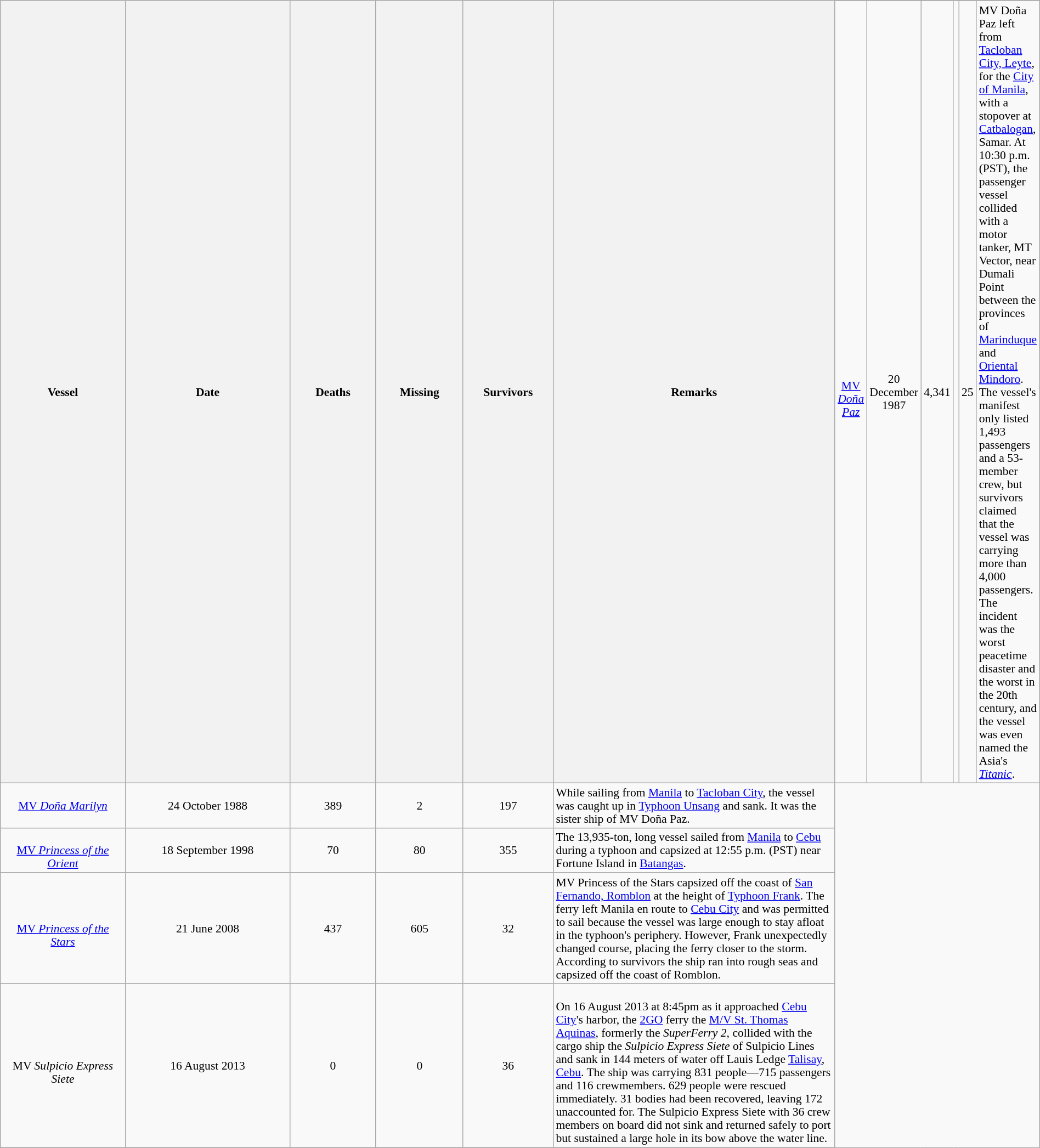<table class="wikitable sortable sticky-header" style="text-align:center; font-size:90%; line-height:16px; width:100%;">
<tr>
<th scope="col" style="width:15%;" rowspan="2">Vessel</th>
<th scope="col" style="width:20%;" rowspan="2">Date</th>
<th scope="col" style="width:10%;" rowspan="2">Deaths</th>
<th scope="col" style="width:10%;" rowspan="2">Missing</th>
<th scope="col" style="width:10%;" rowspan="2">Survivors</th>
<th scope="col" style="width:35%;" rowspan="2">Remarks</th>
</tr>
<tr>
<td scope="row"><br><a href='#'>MV <em>Doña Paz</em></a></td>
<td>20 December 1987</td>
<td>4,341</td>
<td></td>
<td>25</td>
<td valign="top" align="left"> MV Doña Paz left from <a href='#'>Tacloban City, Leyte</a>, for the <a href='#'>City of Manila</a>, with a stopover at <a href='#'>Catbalogan</a>, Samar. At 10:30 p.m. (PST), the passenger vessel collided with a motor tanker, MT Vector, near Dumali Point between the provinces of <a href='#'>Marinduque</a> and <a href='#'>Oriental Mindoro</a>. The vessel's manifest only listed 1,493 passengers and a 53-member crew, but survivors claimed that the vessel was carrying more than 4,000 passengers. The incident was the worst peacetime disaster and the worst in the 20th century, and the vessel was even named the Asia's <em><a href='#'>Titanic</a></em>.</td>
</tr>
<tr>
<td scope="row"><a href='#'>MV <em>Doña Marilyn</em></a></td>
<td>24 October 1988</td>
<td>389</td>
<td>2</td>
<td>197</td>
<td valign="top" align="left"> While sailing from <a href='#'>Manila</a> to <a href='#'>Tacloban City</a>, the vessel was caught up in <a href='#'>Typhoon Unsang</a> and sank. It was the sister ship of MV Doña Paz.</td>
</tr>
<tr>
<td scope="row"><br><a href='#'>MV <em>Princess of the Orient</em></a></td>
<td>18 September 1998</td>
<td>70</td>
<td>80</td>
<td>355</td>
<td valign="top" align="left"> The 13,935-ton,  long vessel sailed from <a href='#'>Manila</a> to <a href='#'>Cebu</a> during a typhoon and capsized at 12:55 p.m. (PST) near Fortune Island in <a href='#'>Batangas</a>.</td>
</tr>
<tr>
<td scope="row"><br><a href='#'>MV <em>Princess of the Stars</em></a></td>
<td>21 June 2008</td>
<td>437</td>
<td>605</td>
<td>32</td>
<td valign="top" align="left"> MV Princess of the Stars capsized off the coast of <a href='#'>San Fernando, Romblon</a> at the height of <a href='#'>Typhoon Frank</a>. The ferry left Manila en route to <a href='#'>Cebu City</a> and was permitted to sail because the vessel was large enough to stay afloat in the typhoon's periphery. However, Frank unexpectedly changed course, placing the ferry closer to the storm. According to survivors the ship ran into rough seas and capsized off the coast of Romblon.</td>
</tr>
<tr>
<td scope="row"><br>MV <em>Sulpicio Express Siete</em></td>
<td>16 August 2013</td>
<td>0</td>
<td>0</td>
<td>36</td>
<td valign="top" align="left"><br>On 16 August 2013 at 8:45pm as it approached <a href='#'>Cebu City</a>'s harbor, the <a href='#'>2GO</a> ferry the <a href='#'>M/V St. Thomas Aquinas</a>, formerly the <em>SuperFerry 2</em>, collided with the cargo ship the <em>Sulpicio Express Siete</em> of Sulpicio Lines and sank in 144 meters of water off Lauis Ledge <a href='#'>Talisay</a>, <a href='#'>Cebu</a>. The ship was carrying 831 people—715 passengers and 116 crewmembers. 629 people were rescued immediately.  31 bodies had been recovered, leaving 172 unaccounted for. The Sulpicio Express Siete with 36 crew members on board did not sink and returned safely to port but sustained a large hole in its bow above the water line.</td>
</tr>
<tr>
</tr>
</table>
